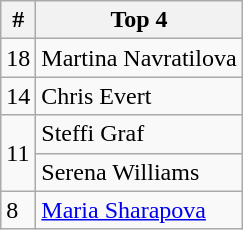<table class=wikitable>
<tr>
<th>#</th>
<th>Top 4</th>
</tr>
<tr>
<td>18</td>
<td> Martina Navratilova</td>
</tr>
<tr>
<td>14</td>
<td> Chris Evert</td>
</tr>
<tr>
<td rowspan=2>11</td>
<td> Steffi Graf</td>
</tr>
<tr>
<td> Serena Williams</td>
</tr>
<tr>
<td>8</td>
<td> <a href='#'>Maria Sharapova</a></td>
</tr>
</table>
